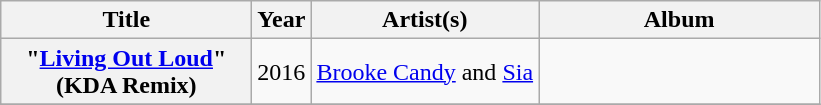<table class="wikitable plainrowheaders" style="text-align:center;">
<tr>
<th scope="col" style="width:160px;">Title</th>
<th scope="col">Year</th>
<th scope="col">Artist(s)</th>
<th scope="col" style="width:180px;">Album</th>
</tr>
<tr>
<th scope="row">"<a href='#'>Living Out Loud</a>"<br><span>(KDA Remix)</span></th>
<td>2016</td>
<td><a href='#'>Brooke Candy</a> and <a href='#'>Sia</a></td>
<td></td>
</tr>
<tr>
</tr>
</table>
